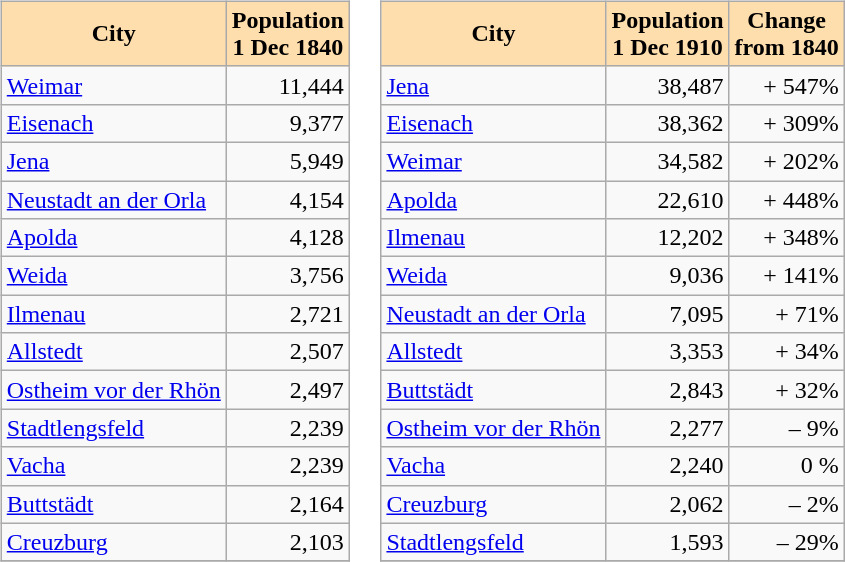<table>
<tr>
<td valign="top"><br><table class="wikitable">
<tr>
<th style="background: #ffdead;">City</th>
<th style="background: #ffdead;">Population<br>1 Dec 1840</th>
</tr>
<tr>
<td><a href='#'>Weimar</a></td>
<td align=right>11,444</td>
</tr>
<tr>
<td><a href='#'>Eisenach</a></td>
<td align=right>9,377</td>
</tr>
<tr>
<td><a href='#'>Jena</a></td>
<td align=right>5,949</td>
</tr>
<tr>
<td><a href='#'>Neustadt an der Orla</a></td>
<td align=right>4,154</td>
</tr>
<tr>
<td><a href='#'>Apolda</a></td>
<td align=right>4,128</td>
</tr>
<tr>
<td><a href='#'>Weida</a></td>
<td align=right>3,756</td>
</tr>
<tr>
<td><a href='#'>Ilmenau</a></td>
<td align=right>2,721</td>
</tr>
<tr>
<td><a href='#'>Allstedt</a></td>
<td align=right>2,507</td>
</tr>
<tr>
<td><a href='#'>Ostheim vor der Rhön</a></td>
<td align=right>2,497</td>
</tr>
<tr>
<td><a href='#'>Stadtlengsfeld</a></td>
<td align=right>2,239</td>
</tr>
<tr>
<td><a href='#'>Vacha</a></td>
<td align=right>2,239</td>
</tr>
<tr>
<td><a href='#'>Buttstädt</a></td>
<td align=right>2,164</td>
</tr>
<tr>
<td><a href='#'>Creuzburg</a></td>
<td align=right>2,103</td>
</tr>
<tr>
</tr>
</table>
</td>
<td valign="top"><br><table class="wikitable">
<tr>
<th style="background: #ffdead;">City</th>
<th style="background: #ffdead;">Population<br>1 Dec 1910</th>
<th style="background: #ffdead;">Change<br>from 1840</th>
</tr>
<tr>
<td><a href='#'>Jena</a></td>
<td align=right>38,487</td>
<td align=right>+ 547%</td>
</tr>
<tr>
<td><a href='#'>Eisenach</a></td>
<td align=right>38,362</td>
<td align=right>+ 309%</td>
</tr>
<tr>
<td><a href='#'>Weimar</a></td>
<td align=right>34,582</td>
<td align=right>+ 202%</td>
</tr>
<tr>
<td><a href='#'>Apolda</a></td>
<td align=right>22,610</td>
<td align=right>+ 448%</td>
</tr>
<tr>
<td><a href='#'>Ilmenau</a></td>
<td align=right>12,202</td>
<td align=right>+ 348%</td>
</tr>
<tr>
<td><a href='#'>Weida</a></td>
<td align=right>9,036</td>
<td align=right>+ 141%</td>
</tr>
<tr>
<td><a href='#'>Neustadt an der Orla</a></td>
<td align=right>7,095</td>
<td align=right>+ 71%</td>
</tr>
<tr>
<td><a href='#'>Allstedt</a></td>
<td align=right>3,353</td>
<td align=right>+ 34%</td>
</tr>
<tr>
<td><a href='#'>Buttstädt</a></td>
<td align=right>2,843</td>
<td align=right>+ 32%</td>
</tr>
<tr>
<td><a href='#'>Ostheim vor der Rhön</a></td>
<td align=right>2,277</td>
<td align=right>– 9%</td>
</tr>
<tr>
<td><a href='#'>Vacha</a></td>
<td align=right>2,240</td>
<td align=right>0 %</td>
</tr>
<tr>
<td><a href='#'>Creuzburg</a></td>
<td align=right>2,062</td>
<td align=right>– 2%</td>
</tr>
<tr>
<td><a href='#'>Stadtlengsfeld</a></td>
<td align=right>1,593</td>
<td align=right>– 29%</td>
</tr>
<tr>
</tr>
</table>
</td>
</tr>
</table>
